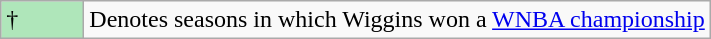<table class="wikitable">
<tr>
<td style="background:#afe6ba; width:3em;">†</td>
<td>Denotes seasons in which Wiggins won a <a href='#'>WNBA championship</a></td>
</tr>
</table>
